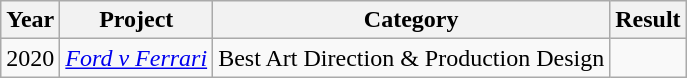<table class="wikitable">
<tr>
<th>Year</th>
<th>Project</th>
<th>Category</th>
<th>Result</th>
</tr>
<tr>
<td>2020</td>
<td><em><a href='#'>Ford v Ferrari</a></em></td>
<td>Best Art Direction & Production Design</td>
<td></td>
</tr>
</table>
